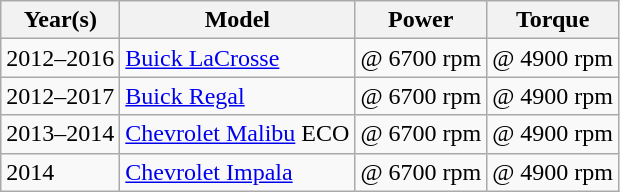<table class="wikitable">
<tr>
<th scope="col">Year(s)</th>
<th scope="col">Model</th>
<th scope="col">Power</th>
<th scope="col">Torque</th>
</tr>
<tr>
<td>2012–2016</td>
<td><a href='#'>Buick LaCrosse</a></td>
<td> @ 6700 rpm</td>
<td> @ 4900 rpm</td>
</tr>
<tr>
<td>2012–2017</td>
<td><a href='#'>Buick Regal</a></td>
<td> @ 6700 rpm</td>
<td> @ 4900 rpm</td>
</tr>
<tr>
<td>2013–2014</td>
<td><a href='#'>Chevrolet Malibu</a> ECO</td>
<td> @ 6700 rpm</td>
<td> @ 4900 rpm</td>
</tr>
<tr>
<td>2014</td>
<td><a href='#'>Chevrolet Impala</a></td>
<td> @ 6700 rpm</td>
<td> @ 4900 rpm</td>
</tr>
</table>
